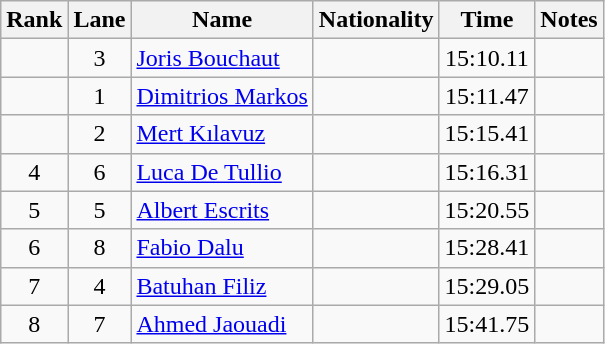<table class="wikitable sortable" style="text-align:center">
<tr>
<th>Rank</th>
<th>Lane</th>
<th>Name</th>
<th>Nationality</th>
<th>Time</th>
<th>Notes</th>
</tr>
<tr>
<td></td>
<td>3</td>
<td align=left><a href='#'>Joris Bouchaut</a></td>
<td align=left></td>
<td>15:10.11</td>
<td></td>
</tr>
<tr>
<td></td>
<td>1</td>
<td align=left><a href='#'>Dimitrios Markos</a></td>
<td align=left></td>
<td>15:11.47</td>
<td></td>
</tr>
<tr>
<td></td>
<td>2</td>
<td align=left><a href='#'>Mert Kılavuz</a></td>
<td align=left></td>
<td>15:15.41</td>
<td></td>
</tr>
<tr>
<td>4</td>
<td>6</td>
<td align=left><a href='#'>Luca De Tullio</a></td>
<td align=left></td>
<td>15:16.31</td>
<td></td>
</tr>
<tr>
<td>5</td>
<td>5</td>
<td align=left><a href='#'>Albert Escrits</a></td>
<td align=left></td>
<td>15:20.55</td>
<td></td>
</tr>
<tr>
<td>6</td>
<td>8</td>
<td align=left><a href='#'>Fabio Dalu</a></td>
<td align=left></td>
<td>15:28.41</td>
<td></td>
</tr>
<tr>
<td>7</td>
<td>4</td>
<td align=left><a href='#'>Batuhan Filiz</a></td>
<td align=left></td>
<td>15:29.05</td>
<td></td>
</tr>
<tr>
<td>8</td>
<td>7</td>
<td align=left><a href='#'>Ahmed Jaouadi</a></td>
<td align=left></td>
<td>15:41.75</td>
<td></td>
</tr>
</table>
